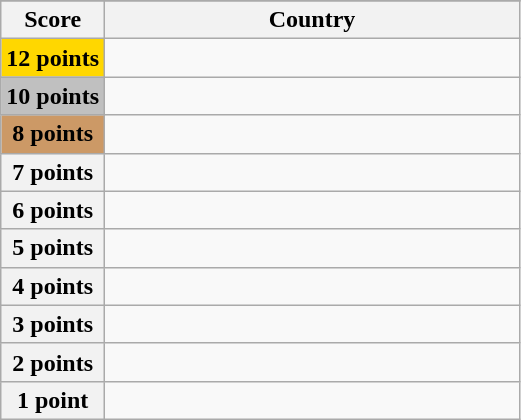<table class="wikitable">
<tr>
</tr>
<tr>
<th scope="col" width="20%">Score</th>
<th scope="col">Country</th>
</tr>
<tr>
<th scope="row" style="background:gold">12 points</th>
<td></td>
</tr>
<tr>
<th scope="row" style="background:silver">10 points</th>
<td></td>
</tr>
<tr>
<th scope="row" style="background:#CC9966">8 points</th>
<td></td>
</tr>
<tr>
<th scope="row">7 points</th>
<td></td>
</tr>
<tr>
<th scope="row">6 points</th>
<td></td>
</tr>
<tr>
<th scope="row">5 points</th>
<td></td>
</tr>
<tr>
<th scope="row">4 points</th>
<td></td>
</tr>
<tr>
<th scope="row">3 points</th>
<td></td>
</tr>
<tr>
<th scope="row">2 points</th>
<td></td>
</tr>
<tr>
<th scope="row">1 point</th>
<td></td>
</tr>
</table>
